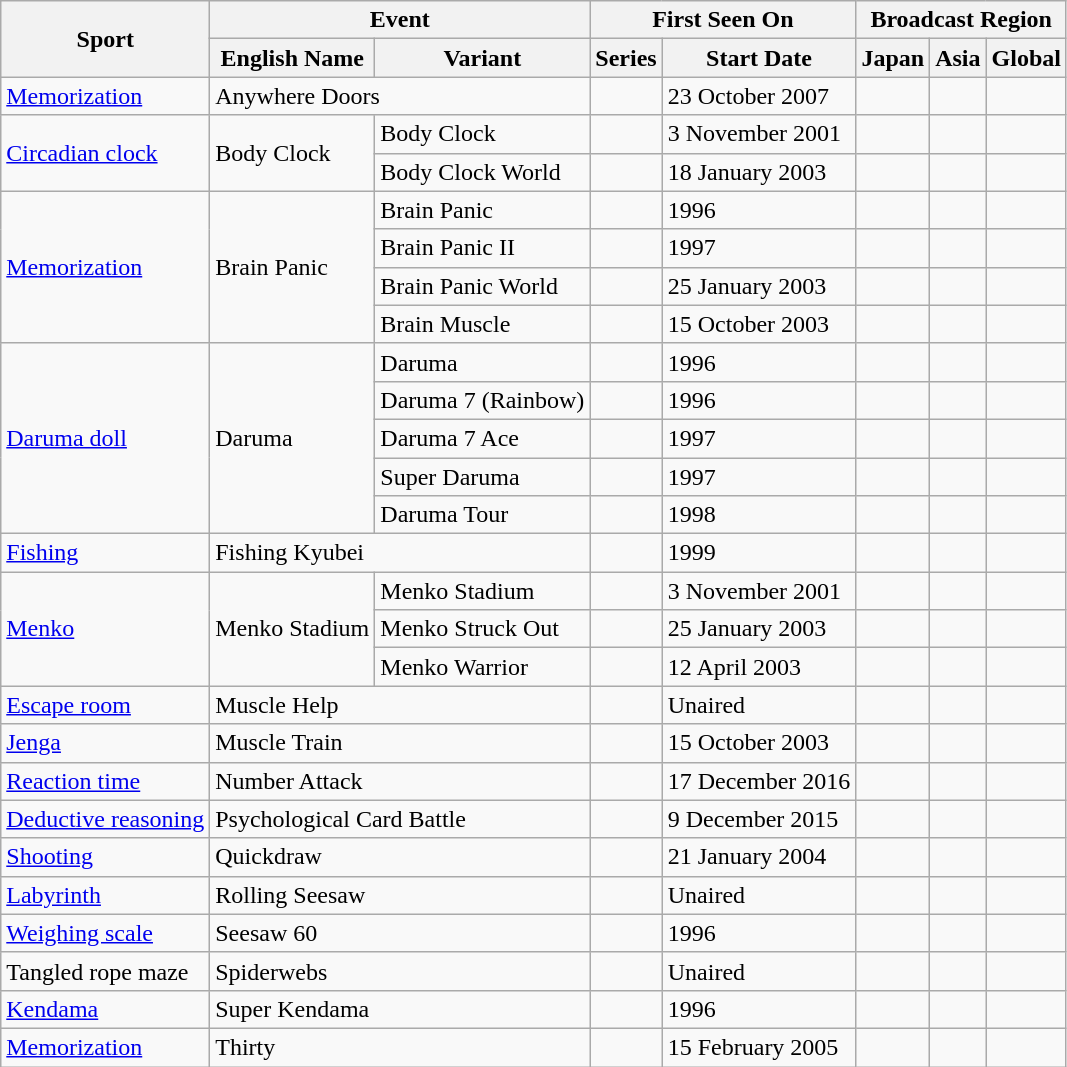<table class="wikitable defaultcenter">
<tr>
<th rowspan="2">Sport</th>
<th colspan="2">Event</th>
<th colspan="2">First Seen On</th>
<th colspan="3">Broadcast Region</th>
</tr>
<tr>
<th>English Name</th>
<th>Variant</th>
<th>Series</th>
<th>Start Date</th>
<th>Japan</th>
<th>Asia</th>
<th>Global</th>
</tr>
<tr>
<td><a href='#'>Memorization</a></td>
<td colspan="2">Anywhere Doors</td>
<td></td>
<td>23 October 2007</td>
<td></td>
<td></td>
<td></td>
</tr>
<tr>
<td rowspan="2"><a href='#'>Circadian clock</a></td>
<td rowspan="2">Body Clock</td>
<td>Body Clock</td>
<td></td>
<td>3 November 2001</td>
<td></td>
<td></td>
<td></td>
</tr>
<tr>
<td>Body Clock World</td>
<td></td>
<td>18 January 2003</td>
<td></td>
<td></td>
<td></td>
</tr>
<tr>
<td rowspan="4"><a href='#'>Memorization</a></td>
<td rowspan="4">Brain Panic</td>
<td>Brain Panic</td>
<td></td>
<td>1996</td>
<td></td>
<td></td>
<td></td>
</tr>
<tr>
<td>Brain Panic II</td>
<td></td>
<td>1997</td>
<td></td>
<td></td>
<td></td>
</tr>
<tr>
<td>Brain Panic World</td>
<td></td>
<td>25 January 2003</td>
<td></td>
<td></td>
<td></td>
</tr>
<tr>
<td>Brain Muscle</td>
<td></td>
<td>15 October 2003</td>
<td></td>
<td></td>
<td></td>
</tr>
<tr>
<td rowspan="5"><a href='#'>Daruma doll</a></td>
<td rowspan="5">Daruma</td>
<td>Daruma</td>
<td></td>
<td>1996</td>
<td></td>
<td></td>
<td></td>
</tr>
<tr>
<td>Daruma 7 (Rainbow)</td>
<td></td>
<td>1996</td>
<td></td>
<td></td>
<td></td>
</tr>
<tr>
<td>Daruma 7 Ace</td>
<td></td>
<td>1997</td>
<td></td>
<td></td>
<td></td>
</tr>
<tr>
<td>Super Daruma</td>
<td></td>
<td>1997</td>
<td></td>
<td></td>
<td></td>
</tr>
<tr>
<td>Daruma Tour</td>
<td></td>
<td>1998</td>
<td></td>
<td></td>
<td></td>
</tr>
<tr>
<td><a href='#'>Fishing</a></td>
<td colspan="2">Fishing Kyubei</td>
<td></td>
<td>1999</td>
<td></td>
<td></td>
<td></td>
</tr>
<tr>
<td rowspan="3"><a href='#'>Menko</a></td>
<td rowspan="3">Menko Stadium</td>
<td>Menko Stadium</td>
<td></td>
<td>3 November 2001</td>
<td></td>
<td></td>
<td></td>
</tr>
<tr>
<td>Menko Struck Out</td>
<td></td>
<td>25 January 2003</td>
<td></td>
<td></td>
<td></td>
</tr>
<tr>
<td>Menko Warrior</td>
<td></td>
<td>12 April 2003</td>
<td></td>
<td></td>
<td></td>
</tr>
<tr>
<td><a href='#'>Escape room</a></td>
<td colspan="2">Muscle Help</td>
<td></td>
<td>Unaired</td>
<td></td>
<td></td>
<td></td>
</tr>
<tr>
<td><a href='#'>Jenga</a></td>
<td colspan="2">Muscle Train</td>
<td></td>
<td>15 October 2003</td>
<td></td>
<td></td>
<td></td>
</tr>
<tr>
<td><a href='#'>Reaction time</a></td>
<td colspan="2">Number Attack</td>
<td></td>
<td>17 December 2016</td>
<td></td>
<td></td>
<td></td>
</tr>
<tr>
<td><a href='#'>Deductive reasoning</a></td>
<td colspan="2">Psychological Card Battle</td>
<td></td>
<td>9 December 2015</td>
<td></td>
<td></td>
<td></td>
</tr>
<tr>
<td><a href='#'>Shooting</a></td>
<td colspan="2">Quickdraw</td>
<td></td>
<td>21 January 2004</td>
<td></td>
<td></td>
<td></td>
</tr>
<tr>
<td><a href='#'>Labyrinth</a></td>
<td colspan="2">Rolling Seesaw</td>
<td></td>
<td>Unaired</td>
<td></td>
<td></td>
<td></td>
</tr>
<tr>
<td><a href='#'>Weighing scale</a></td>
<td colspan="2">Seesaw 60</td>
<td></td>
<td>1996</td>
<td></td>
<td></td>
<td></td>
</tr>
<tr>
<td>Tangled rope maze</td>
<td colspan="2">Spiderwebs</td>
<td></td>
<td>Unaired</td>
<td></td>
<td></td>
<td></td>
</tr>
<tr>
<td><a href='#'>Kendama</a></td>
<td colspan="2">Super Kendama</td>
<td></td>
<td>1996</td>
<td></td>
<td></td>
<td></td>
</tr>
<tr>
<td><a href='#'>Memorization</a></td>
<td colspan="2">Thirty</td>
<td></td>
<td>15 February 2005</td>
<td></td>
<td></td>
<td></td>
</tr>
</table>
